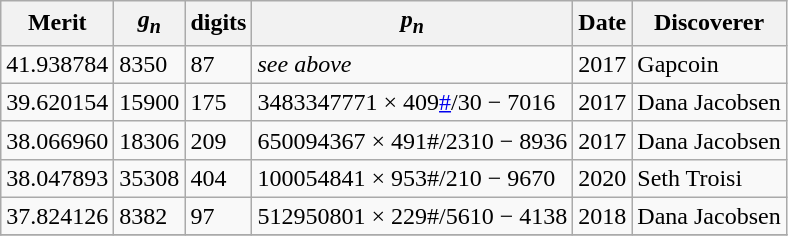<table class="wikitable">
<tr>
<th>Merit</th>
<th><em>g<sub>n</sub></em></th>
<th>digits</th>
<th><em>p<sub>n</sub></em></th>
<th>Date</th>
<th>Discoverer</th>
</tr>
<tr>
<td>41.938784</td>
<td>8350</td>
<td>87</td>
<td><em>see above</em></td>
<td>2017</td>
<td>Gapcoin</td>
</tr>
<tr>
<td>39.620154</td>
<td>15900</td>
<td>175</td>
<td>3483347771 × 409<a href='#'>#</a>/30 − 7016</td>
<td>2017</td>
<td>Dana Jacobsen</td>
</tr>
<tr>
<td>38.066960</td>
<td>18306</td>
<td>209</td>
<td>650094367 × 491#/2310 − 8936</td>
<td>2017</td>
<td>Dana Jacobsen</td>
</tr>
<tr>
<td>38.047893</td>
<td>35308</td>
<td>404</td>
<td>100054841 × 953#/210 − 9670</td>
<td>2020</td>
<td>Seth Troisi</td>
</tr>
<tr>
<td>37.824126</td>
<td>8382</td>
<td>97</td>
<td>512950801 × 229#/5610 − 4138</td>
<td>2018</td>
<td>Dana Jacobsen</td>
</tr>
<tr>
</tr>
</table>
